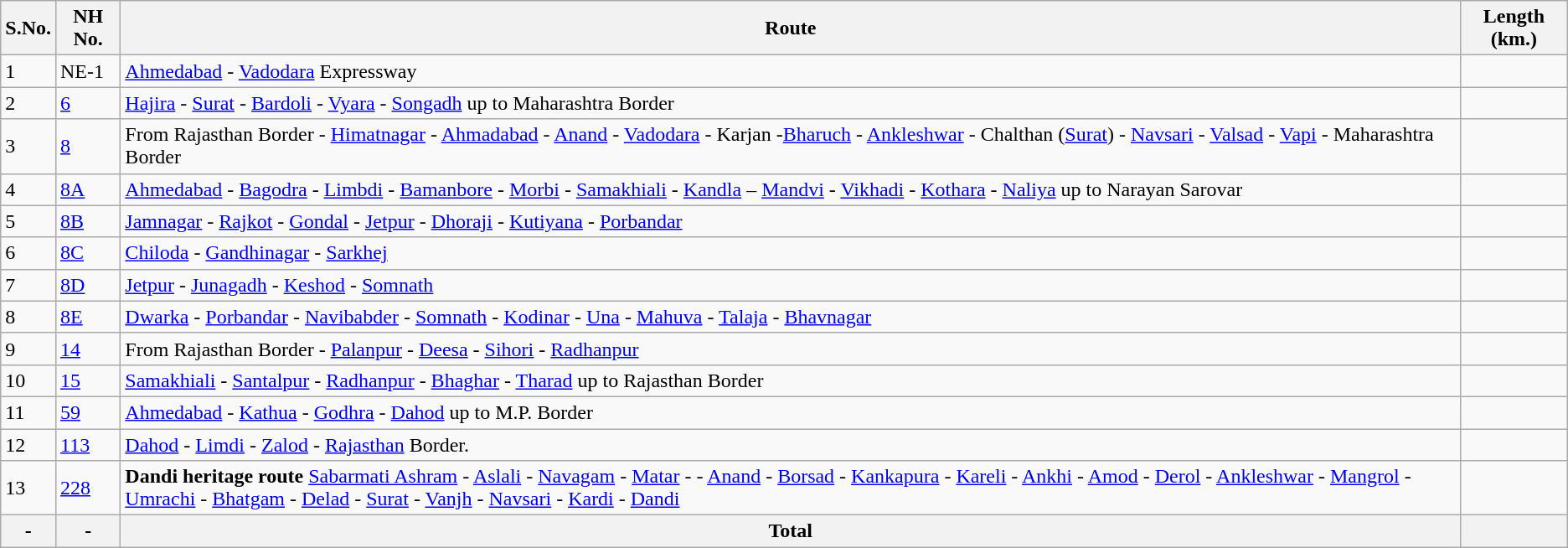<table class="wikitable">
<tr>
<th>S.No.</th>
<th>NH No.</th>
<th>Route</th>
<th>Length (km.)</th>
</tr>
<tr>
<td>1</td>
<td>NE-1</td>
<td><a href='#'>Ahmedabad</a> - <a href='#'>Vadodara</a> Expressway</td>
<td></td>
</tr>
<tr>
<td>2</td>
<td><a href='#'>6</a></td>
<td><a href='#'>Hajira</a> - <a href='#'>Surat</a> - <a href='#'>Bardoli</a> - <a href='#'>Vyara</a> - <a href='#'>Songadh</a>  up to Maharashtra Border</td>
<td></td>
</tr>
<tr>
<td>3</td>
<td><a href='#'>8</a></td>
<td>From Rajasthan Border - <a href='#'>Himatnagar</a> - <a href='#'>Ahmadabad</a> - <a href='#'>Anand</a> - <a href='#'>Vadodara</a> - Karjan -<a href='#'>Bharuch</a> - <a href='#'>Ankleshwar</a> - Chalthan (<a href='#'>Surat</a>) - <a href='#'>Navsari</a> - <a href='#'>Valsad</a> - <a href='#'>Vapi</a> - Maharashtra Border</td>
<td></td>
</tr>
<tr>
<td>4</td>
<td><a href='#'>8A</a></td>
<td><a href='#'>Ahmedabad</a> - <a href='#'>Bagodra</a> - <a href='#'>Limbdi</a> - <a href='#'>Bamanbore</a> - <a href='#'>Morbi</a> - <a href='#'>Samakhiali</a> - <a href='#'>Kandla</a> – <a href='#'>Mandvi</a> - <a href='#'>Vikhadi</a> - <a href='#'>Kothara</a> - <a href='#'>Naliya</a> up to Narayan Sarovar</td>
<td></td>
</tr>
<tr>
<td>5</td>
<td><a href='#'>8B</a></td>
<td><a href='#'>Jamnagar</a> - <a href='#'>Rajkot</a> - <a href='#'>Gondal</a> - <a href='#'>Jetpur</a> - <a href='#'>Dhoraji</a> - <a href='#'>Kutiyana</a> - <a href='#'>Porbandar</a></td>
<td></td>
</tr>
<tr>
<td>6</td>
<td><a href='#'>8C</a></td>
<td><a href='#'>Chiloda</a> - <a href='#'>Gandhinagar</a> - <a href='#'>Sarkhej</a></td>
<td></td>
</tr>
<tr>
<td>7</td>
<td><a href='#'>8D</a></td>
<td><a href='#'>Jetpur</a> - <a href='#'>Junagadh</a> - <a href='#'>Keshod</a> - <a href='#'>Somnath</a></td>
<td></td>
</tr>
<tr>
<td>8</td>
<td><a href='#'>8E</a></td>
<td><a href='#'>Dwarka</a> - <a href='#'>Porbandar</a> - <a href='#'>Navibabder</a> - <a href='#'>Somnath</a> - <a href='#'>Kodinar</a> - <a href='#'>Una</a> - <a href='#'>Mahuva</a> - <a href='#'>Talaja</a> - <a href='#'>Bhavnagar</a></td>
<td></td>
</tr>
<tr>
<td>9</td>
<td><a href='#'>14</a></td>
<td>From Rajasthan Border - <a href='#'>Palanpur</a> - <a href='#'>Deesa</a> - <a href='#'>Sihori</a> - <a href='#'>Radhanpur</a></td>
<td></td>
</tr>
<tr>
<td>10</td>
<td><a href='#'>15</a></td>
<td><a href='#'>Samakhiali</a> - <a href='#'>Santalpur</a> - <a href='#'>Radhanpur</a> - <a href='#'>Bhaghar</a> - <a href='#'>Tharad</a>  up to Rajasthan Border</td>
<td></td>
</tr>
<tr>
<td>11</td>
<td><a href='#'>59</a></td>
<td><a href='#'>Ahmedabad</a> - <a href='#'>Kathua</a> - <a href='#'>Godhra</a> - <a href='#'>Dahod</a>  up to M.P. Border</td>
<td></td>
</tr>
<tr>
<td>12</td>
<td><a href='#'>113</a></td>
<td><a href='#'>Dahod</a> - <a href='#'>Limdi</a> - <a href='#'>Zalod</a> - <a href='#'>Rajasthan</a> Border.</td>
<td></td>
</tr>
<tr>
<td>13</td>
<td><a href='#'>228</a></td>
<td><strong>Dandi heritage route</strong> <a href='#'>Sabarmati Ashram</a> - <a href='#'>Aslali</a> - <a href='#'>Navagam</a> - <a href='#'>Matar</a> - - <a href='#'>Anand</a> - <a href='#'>Borsad</a> - <a href='#'>Kankapura</a> - <a href='#'>Kareli</a> - <a href='#'>Ankhi</a> - <a href='#'>Amod</a> - <a href='#'>Derol</a> - <a href='#'>Ankleshwar</a> - <a href='#'>Mangrol</a> - <a href='#'>Umrachi</a> - <a href='#'>Bhatgam</a> - <a href='#'>Delad</a> - <a href='#'>Surat</a> - <a href='#'>Vanjh</a> - <a href='#'>Navsari</a> - <a href='#'>Kardi</a> - <a href='#'>Dandi</a></td>
<td></td>
</tr>
<tr>
<th>-</th>
<th>-</th>
<th>Total</th>
<th></th>
</tr>
</table>
